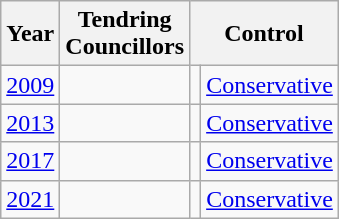<table class="wikitable">
<tr>
<th>Year</th>
<th>Tendring<br>Councillors</th>
<th colspan="2">Control</th>
</tr>
<tr>
<td><a href='#'>2009</a></td>
<td></td>
<td></td>
<td><a href='#'>Conservative</a></td>
</tr>
<tr>
<td><a href='#'>2013</a></td>
<td></td>
<td></td>
<td><a href='#'>Conservative</a></td>
</tr>
<tr>
<td><a href='#'>2017</a></td>
<td></td>
<td></td>
<td><a href='#'>Conservative</a></td>
</tr>
<tr>
<td><a href='#'>2021</a></td>
<td></td>
<td></td>
<td><a href='#'>Conservative</a></td>
</tr>
</table>
